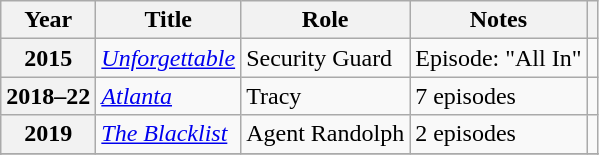<table class="wikitable sortable plainrowheaders">
<tr>
<th scope="col">Year</th>
<th scope="col">Title</th>
<th scope="col">Role</th>
<th scope="col" class="unsortable">Notes</th>
<th scope="col" class="unsortable"></th>
</tr>
<tr>
<th scope="row">2015</th>
<td scope="row"><em><a href='#'>Unforgettable</a></em></td>
<td scope="row">Security Guard</td>
<td>Episode: "All In"</td>
<td style="text-align:center;"></td>
</tr>
<tr>
<th scope="row">2018–22</th>
<td scope="row"><em><a href='#'>Atlanta</a></em></td>
<td scope="row">Tracy</td>
<td>7 episodes</td>
<td></td>
</tr>
<tr>
<th scope="row">2019</th>
<td scope="row"><em><a href='#'>The Blacklist</a></em></td>
<td scope="row">Agent Randolph</td>
<td scope="row">2 episodes</td>
<td></td>
</tr>
<tr>
</tr>
<tr>
</tr>
</table>
